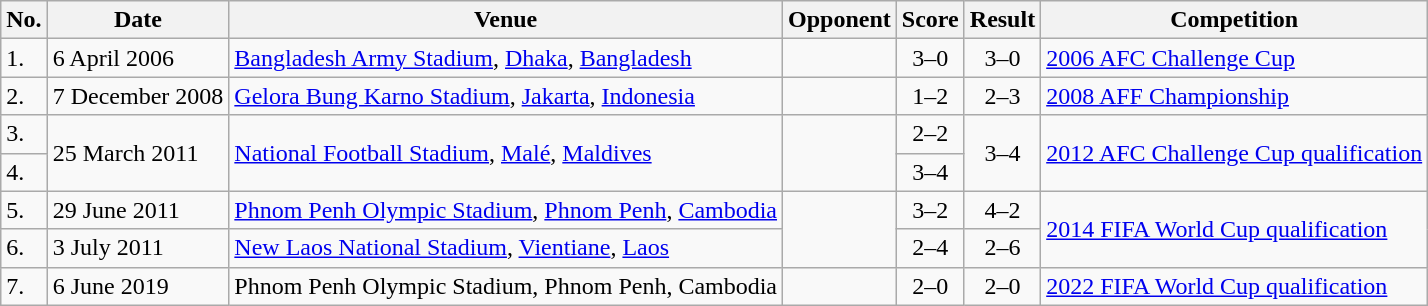<table class="wikitable">
<tr>
<th>No.</th>
<th>Date</th>
<th>Venue</th>
<th>Opponent</th>
<th>Score</th>
<th>Result</th>
<th>Competition</th>
</tr>
<tr>
<td>1.</td>
<td>6 April 2006</td>
<td><a href='#'>Bangladesh Army Stadium</a>, <a href='#'>Dhaka</a>, <a href='#'>Bangladesh</a></td>
<td></td>
<td align=center>3–0</td>
<td align=center>3–0</td>
<td><a href='#'>2006 AFC Challenge Cup</a></td>
</tr>
<tr>
<td>2.</td>
<td>7 December 2008</td>
<td><a href='#'>Gelora Bung Karno Stadium</a>, <a href='#'>Jakarta</a>, <a href='#'>Indonesia</a></td>
<td></td>
<td align=center>1–2</td>
<td align=center>2–3</td>
<td><a href='#'>2008 AFF Championship</a></td>
</tr>
<tr>
<td>3.</td>
<td rowspan=2>25 March 2011</td>
<td rowspan=2><a href='#'>National Football Stadium</a>, <a href='#'>Malé</a>, <a href='#'>Maldives</a></td>
<td rowspan=2></td>
<td align=center>2–2</td>
<td rowspan=2 align=center>3–4</td>
<td rowspan=2><a href='#'>2012 AFC Challenge Cup qualification</a></td>
</tr>
<tr>
<td>4.</td>
<td align=center>3–4</td>
</tr>
<tr>
<td>5.</td>
<td>29 June 2011</td>
<td><a href='#'>Phnom Penh Olympic Stadium</a>, <a href='#'>Phnom Penh</a>, <a href='#'>Cambodia</a></td>
<td rowspan=2></td>
<td align=center>3–2</td>
<td align=center>4–2</td>
<td rowspan=2><a href='#'>2014 FIFA World Cup qualification</a></td>
</tr>
<tr>
<td>6.</td>
<td>3 July 2011</td>
<td><a href='#'>New Laos National Stadium</a>, <a href='#'>Vientiane</a>, <a href='#'>Laos</a></td>
<td align=center>2–4</td>
<td align=center>2–6</td>
</tr>
<tr>
<td>7.</td>
<td>6 June 2019</td>
<td>Phnom Penh Olympic Stadium, Phnom Penh, Cambodia</td>
<td></td>
<td align=center>2–0</td>
<td align=center>2–0</td>
<td><a href='#'>2022 FIFA World Cup qualification</a></td>
</tr>
</table>
